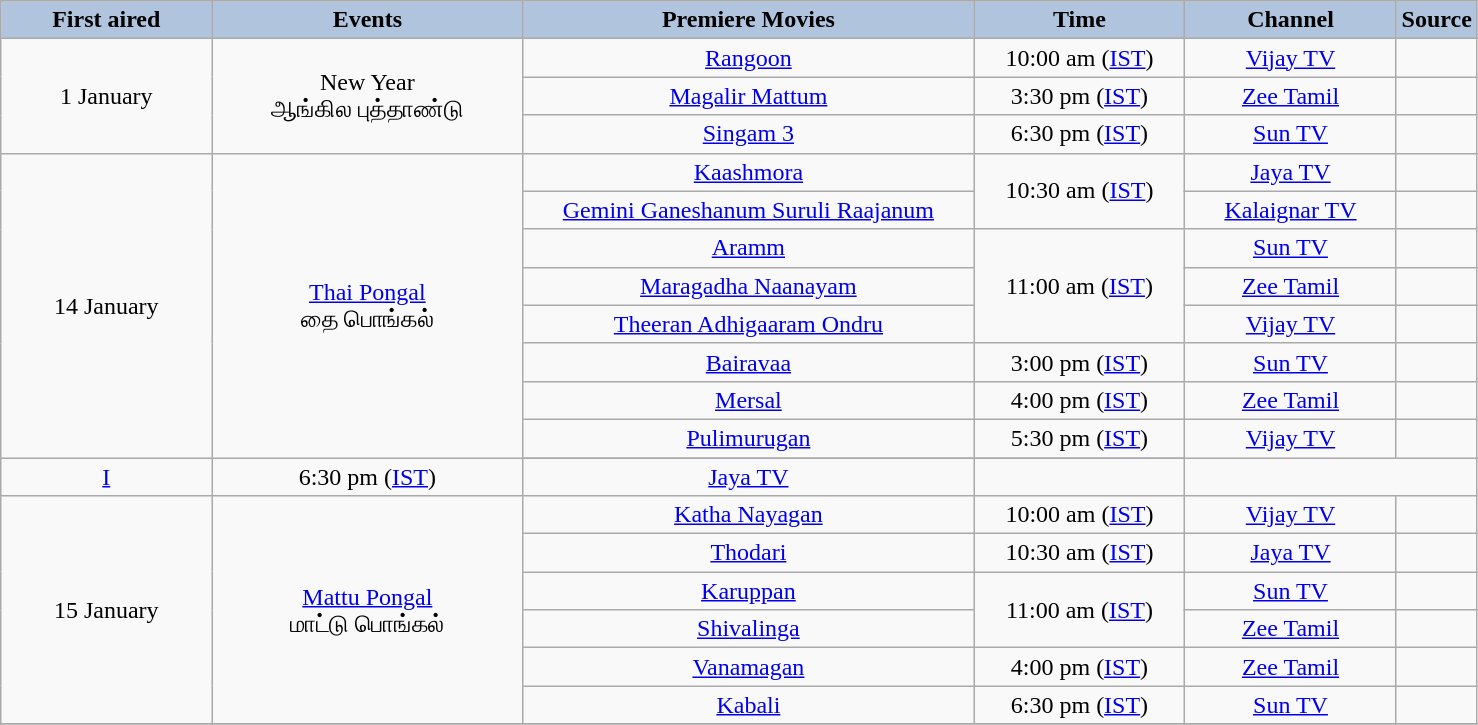<table class="wikitable" style="text-align:center;">
<tr>
<th style="width:100pt; background:LightSteelBlue;">First aired</th>
<th style="width:150pt; background:LightSteelBlue;">Events</th>
<th style="width:220pt; background:LightSteelBlue;">Premiere Movies</th>
<th style="width:100pt; background:LightSteelBlue;">Time</th>
<th style="width:100pt; background:LightSteelBlue;">Channel</th>
<th style="width:20pt; background:LightSteelBlue;">Source</th>
</tr>
<tr>
<td rowspan="3">1 January</td>
<td rowspan="3">New Year <br> ஆங்கில புத்தாண்டு</td>
<td><a href='#'>Rangoon</a></td>
<td>10:00 am (<a href='#'>IST</a>)</td>
<td><a href='#'>Vijay TV</a></td>
<td></td>
</tr>
<tr>
<td><a href='#'>Magalir Mattum</a></td>
<td>3:30 pm (<a href='#'>IST</a>)</td>
<td><a href='#'>Zee Tamil</a></td>
<td></td>
</tr>
<tr>
<td><a href='#'>Singam 3</a></td>
<td>6:30 pm (<a href='#'>IST</a>)</td>
<td><a href='#'>Sun TV</a></td>
<td></td>
</tr>
<tr>
<td rowspan="9">14 January</td>
<td rowspan="9"><a href='#'>Thai Pongal</a> <br> தை பொங்கல்</td>
<td><a href='#'>Kaashmora</a></td>
<td rowspan="2">10:30 am (<a href='#'>IST</a>)</td>
<td><a href='#'>Jaya TV</a></td>
<td></td>
</tr>
<tr>
<td><a href='#'>Gemini Ganeshanum Suruli Raajanum</a></td>
<td><a href='#'>Kalaignar TV</a></td>
<td></td>
</tr>
<tr>
<td><a href='#'>Aramm</a></td>
<td rowspan="3">11:00 am (<a href='#'>IST</a>)</td>
<td><a href='#'>Sun TV</a></td>
<td></td>
</tr>
<tr>
<td><a href='#'>Maragadha Naanayam</a></td>
<td><a href='#'>Zee Tamil</a></td>
<td></td>
</tr>
<tr>
<td><a href='#'>Theeran Adhigaaram Ondru</a></td>
<td><a href='#'>Vijay TV</a></td>
<td></td>
</tr>
<tr>
<td><a href='#'>Bairavaa</a></td>
<td>3:00 pm (<a href='#'>IST</a>)</td>
<td><a href='#'>Sun TV</a></td>
<td></td>
</tr>
<tr>
<td><a href='#'>Mersal</a></td>
<td>4:00 pm (<a href='#'>IST</a>)</td>
<td><a href='#'>Zee Tamil</a></td>
<td></td>
</tr>
<tr>
<td><a href='#'>Pulimurugan</a></td>
<td>5:30 pm (<a href='#'>IST</a>)</td>
<td><a href='#'>Vijay TV</a></td>
<td></td>
</tr>
<tr>
</tr>
<tr>
<td><a href='#'>I</a></td>
<td>6:30 pm (<a href='#'>IST</a>)</td>
<td><a href='#'>Jaya TV</a></td>
<td></td>
</tr>
<tr>
<td rowspan="6">15 January</td>
<td rowspan="6"><a href='#'>Mattu Pongal</a> <br> மாட்டு பொங்கல்</td>
<td><a href='#'>Katha Nayagan</a></td>
<td>10:00 am (<a href='#'>IST</a>)</td>
<td><a href='#'>Vijay TV</a></td>
<td></td>
</tr>
<tr>
<td><a href='#'>Thodari</a></td>
<td>10:30 am (<a href='#'>IST</a>)</td>
<td><a href='#'>Jaya TV</a></td>
<td></td>
</tr>
<tr>
<td><a href='#'>Karuppan</a></td>
<td rowspan="2">11:00 am (<a href='#'>IST</a>)</td>
<td><a href='#'>Sun TV</a></td>
<td></td>
</tr>
<tr>
<td><a href='#'>Shivalinga</a></td>
<td><a href='#'>Zee Tamil</a></td>
<td></td>
</tr>
<tr>
<td><a href='#'>Vanamagan</a></td>
<td>4:00 pm (<a href='#'>IST</a>)</td>
<td><a href='#'>Zee Tamil</a></td>
<td></td>
</tr>
<tr>
<td><a href='#'>Kabali</a></td>
<td>6:30 pm (<a href='#'>IST</a>)</td>
<td><a href='#'>Sun TV</a></td>
<td></td>
</tr>
<tr>
</tr>
</table>
